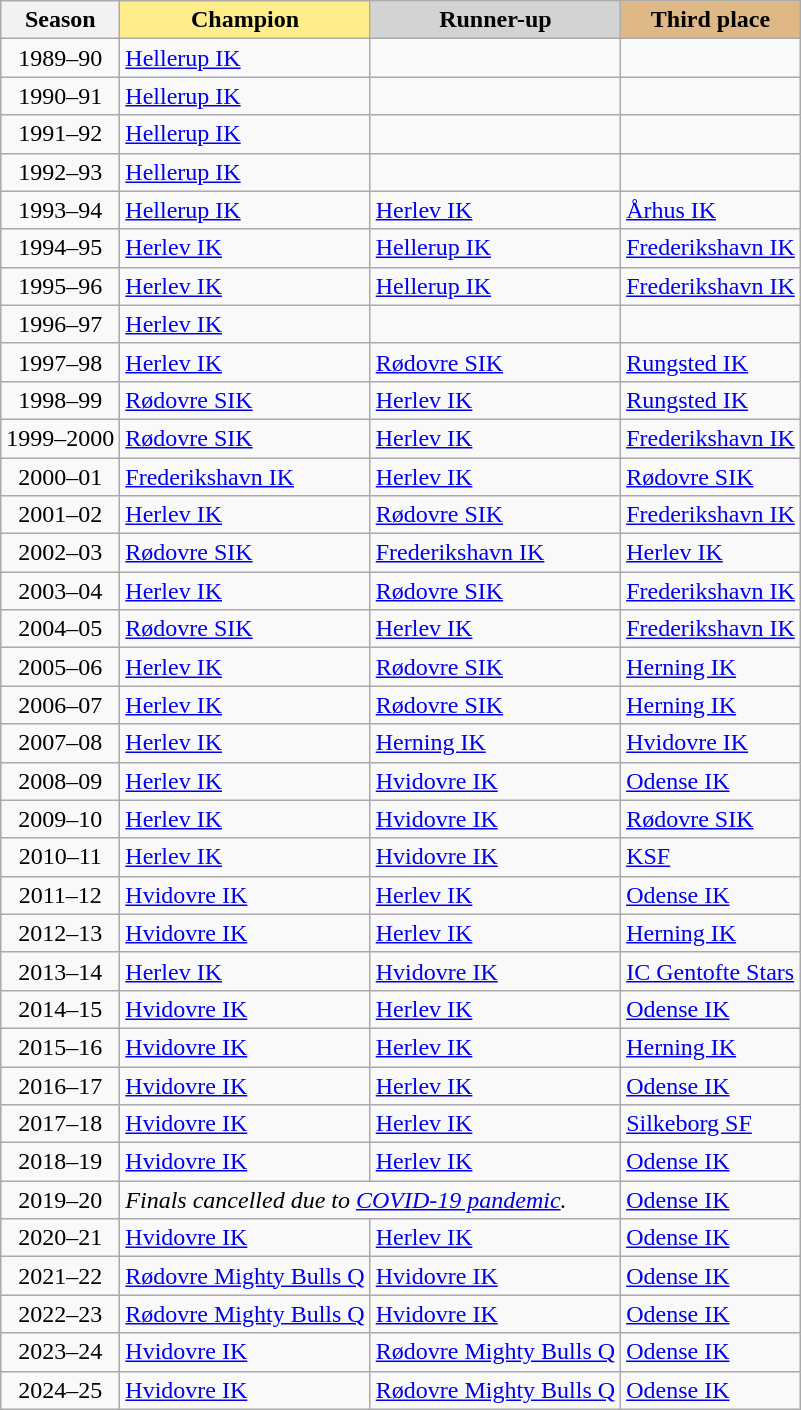<table class="wikitable sortable" style="text-align:left;">
<tr>
<th>Season</th>
<th align=center style="background:#FFEC8B"> Champion</th>
<th align=center style="background:#D3D3D3"> Runner-up</th>
<th align=center style="background:#DEB887"> Third place</th>
</tr>
<tr>
<td align=center>1989–90</td>
<td><a href='#'>Hellerup IK</a> </td>
<td></td>
<td></td>
</tr>
<tr>
<td align=center>1990–91</td>
<td><a href='#'>Hellerup IK</a> </td>
<td></td>
<td></td>
</tr>
<tr>
<td align=center>1991–92</td>
<td><a href='#'>Hellerup IK</a> </td>
<td></td>
<td></td>
</tr>
<tr>
<td align=center>1992–93</td>
<td><a href='#'>Hellerup IK</a> </td>
<td></td>
<td></td>
</tr>
<tr>
<td align=center>1993–94</td>
<td><a href='#'>Hellerup IK</a> </td>
<td><a href='#'>Herlev IK</a></td>
<td><a href='#'>Århus IK</a></td>
</tr>
<tr>
<td align=center>1994–95</td>
<td><a href='#'>Herlev IK</a> </td>
<td><a href='#'>Hellerup IK</a></td>
<td><a href='#'>Frederikshavn IK</a></td>
</tr>
<tr>
<td align=center>1995–96</td>
<td><a href='#'>Herlev IK</a> </td>
<td><a href='#'>Hellerup IK</a></td>
<td><a href='#'>Frederikshavn IK</a></td>
</tr>
<tr>
<td align=center>1996–97</td>
<td><a href='#'>Herlev IK</a> </td>
<td></td>
<td></td>
</tr>
<tr>
<td align=center>1997–98</td>
<td><a href='#'>Herlev IK</a> </td>
<td><a href='#'>Rødovre SIK</a></td>
<td><a href='#'>Rungsted IK</a></td>
</tr>
<tr>
<td align=center>1998–99</td>
<td><a href='#'>Rødovre SIK</a> </td>
<td><a href='#'>Herlev IK</a></td>
<td><a href='#'>Rungsted IK</a></td>
</tr>
<tr>
<td align=center>1999–2000</td>
<td><a href='#'>Rødovre SIK</a> </td>
<td><a href='#'>Herlev IK</a></td>
<td><a href='#'>Frederikshavn IK</a></td>
</tr>
<tr>
<td align=center>2000–01</td>
<td><a href='#'>Frederikshavn IK</a> </td>
<td><a href='#'>Herlev IK</a></td>
<td><a href='#'>Rødovre SIK</a></td>
</tr>
<tr>
<td align=center>2001–02</td>
<td><a href='#'>Herlev IK</a> </td>
<td><a href='#'>Rødovre SIK</a></td>
<td><a href='#'>Frederikshavn IK</a></td>
</tr>
<tr>
<td align=center>2002–03</td>
<td><a href='#'>Rødovre SIK</a> </td>
<td><a href='#'>Frederikshavn IK</a></td>
<td><a href='#'>Herlev IK</a></td>
</tr>
<tr>
<td align=center>2003–04</td>
<td><a href='#'>Herlev IK</a> </td>
<td><a href='#'>Rødovre SIK</a></td>
<td><a href='#'>Frederikshavn IK</a></td>
</tr>
<tr>
<td align=center>2004–05</td>
<td><a href='#'>Rødovre SIK</a> </td>
<td><a href='#'>Herlev IK</a></td>
<td><a href='#'>Frederikshavn IK</a></td>
</tr>
<tr>
<td align=center>2005–06</td>
<td><a href='#'>Herlev IK</a> </td>
<td><a href='#'>Rødovre SIK</a></td>
<td><a href='#'>Herning IK</a></td>
</tr>
<tr>
<td align=center>2006–07</td>
<td><a href='#'>Herlev IK</a> </td>
<td><a href='#'>Rødovre SIK</a></td>
<td><a href='#'>Herning IK</a></td>
</tr>
<tr>
<td align=center>2007–08</td>
<td><a href='#'>Herlev IK</a> </td>
<td><a href='#'>Herning IK</a></td>
<td><a href='#'>Hvidovre IK</a></td>
</tr>
<tr>
<td align=center>2008–09</td>
<td><a href='#'>Herlev IK</a> </td>
<td><a href='#'>Hvidovre IK</a></td>
<td><a href='#'>Odense IK</a></td>
</tr>
<tr>
<td align=center>2009–10</td>
<td><a href='#'>Herlev IK</a> </td>
<td><a href='#'>Hvidovre IK</a></td>
<td><a href='#'>Rødovre SIK</a></td>
</tr>
<tr>
<td align=center>2010–11</td>
<td><a href='#'>Herlev IK</a> </td>
<td><a href='#'>Hvidovre IK</a></td>
<td><a href='#'>KSF</a></td>
</tr>
<tr>
<td align=center>2011–12</td>
<td><a href='#'>Hvidovre IK</a> </td>
<td><a href='#'>Herlev IK</a></td>
<td><a href='#'>Odense IK</a></td>
</tr>
<tr>
<td align=center>2012–13</td>
<td><a href='#'>Hvidovre IK</a> </td>
<td><a href='#'>Herlev IK</a></td>
<td><a href='#'>Herning IK</a></td>
</tr>
<tr>
<td align=center>2013–14</td>
<td><a href='#'>Herlev IK</a> </td>
<td><a href='#'>Hvidovre IK</a></td>
<td><a href='#'>IC Gentofte Stars</a></td>
</tr>
<tr>
<td align=center>2014–15</td>
<td><a href='#'>Hvidovre IK</a> </td>
<td><a href='#'>Herlev IK</a></td>
<td><a href='#'>Odense IK</a></td>
</tr>
<tr>
<td align=center>2015–16</td>
<td><a href='#'>Hvidovre IK</a> </td>
<td><a href='#'>Herlev IK</a></td>
<td><a href='#'>Herning IK</a></td>
</tr>
<tr>
<td align=center>2016–17</td>
<td><a href='#'>Hvidovre IK</a> </td>
<td><a href='#'>Herlev IK</a></td>
<td><a href='#'>Odense IK</a></td>
</tr>
<tr>
<td align=center>2017–18</td>
<td><a href='#'>Hvidovre IK</a> </td>
<td><a href='#'>Herlev IK</a></td>
<td><a href='#'>Silkeborg SF</a></td>
</tr>
<tr>
<td align=center>2018–19</td>
<td><a href='#'>Hvidovre IK</a> </td>
<td><a href='#'>Herlev IK</a></td>
<td><a href='#'>Odense IK</a></td>
</tr>
<tr>
<td align=center>2019–20</td>
<td colspan="2"><em>Finals cancelled due to <a href='#'>COVID-19 pandemic</a>.</em></td>
<td><a href='#'>Odense IK</a></td>
</tr>
<tr>
<td align=center>2020–21</td>
<td><a href='#'>Hvidovre IK</a> </td>
<td><a href='#'>Herlev IK</a></td>
<td><a href='#'>Odense IK</a></td>
</tr>
<tr>
<td align=center>2021–22</td>
<td><a href='#'>Rødovre Mighty Bulls Q</a> </td>
<td><a href='#'>Hvidovre IK</a></td>
<td><a href='#'>Odense IK</a></td>
</tr>
<tr>
<td align=center>2022–23</td>
<td><a href='#'>Rødovre Mighty Bulls Q</a> </td>
<td><a href='#'>Hvidovre IK</a></td>
<td><a href='#'>Odense IK</a></td>
</tr>
<tr>
<td align=center>2023–24</td>
<td><a href='#'>Hvidovre IK</a> </td>
<td><a href='#'>Rødovre Mighty Bulls Q</a></td>
<td><a href='#'>Odense IK</a></td>
</tr>
<tr>
<td align=center>2024–25</td>
<td><a href='#'>Hvidovre IK</a> </td>
<td><a href='#'>Rødovre Mighty Bulls Q</a></td>
<td><a href='#'>Odense IK</a></td>
</tr>
</table>
